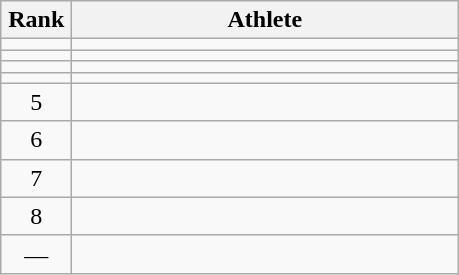<table class="wikitable" style="text-align: center;">
<tr>
<th width=40>Rank</th>
<th width=250>Athlete</th>
</tr>
<tr>
<td></td>
<td align=left></td>
</tr>
<tr>
<td></td>
<td align=left></td>
</tr>
<tr>
<td></td>
<td align=left></td>
</tr>
<tr>
<td></td>
<td align=left></td>
</tr>
<tr>
<td>5</td>
<td align=left></td>
</tr>
<tr>
<td>6</td>
<td align=left></td>
</tr>
<tr>
<td>7</td>
<td align=left></td>
</tr>
<tr>
<td>8</td>
<td align=left></td>
</tr>
<tr>
<td>—</td>
<td align=left></td>
</tr>
</table>
